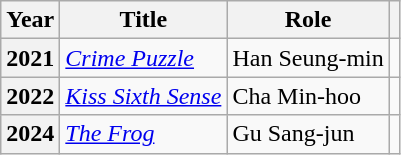<table class="wikitable plainrowheaders">
<tr>
<th scope="col">Year</th>
<th scope="col">Title</th>
<th scope="col">Role</th>
<th scope="col" class="unsortable"></th>
</tr>
<tr>
<th scope="row">2021</th>
<td><em><a href='#'>Crime Puzzle</a></em></td>
<td>Han Seung-min</td>
<td></td>
</tr>
<tr>
<th scope="row">2022</th>
<td><em><a href='#'>Kiss Sixth Sense</a></em></td>
<td>Cha Min-hoo</td>
<td></td>
</tr>
<tr>
<th scope="row">2024</th>
<td><em><a href='#'>The Frog</a></em></td>
<td>Gu Sang-jun</td>
<td></td>
</tr>
</table>
